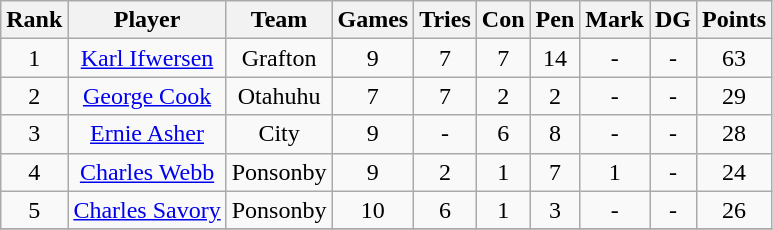<table class="wikitable sortable" style="text-align: center;">
<tr>
<th>Rank</th>
<th>Player</th>
<th>Team</th>
<th>Games</th>
<th>Tries</th>
<th>Con</th>
<th>Pen</th>
<th>Mark</th>
<th>DG</th>
<th>Points</th>
</tr>
<tr>
<td>1</td>
<td><a href='#'>Karl Ifwersen</a></td>
<td>Grafton</td>
<td>9</td>
<td>7</td>
<td>7</td>
<td>14</td>
<td>-</td>
<td>-</td>
<td>63</td>
</tr>
<tr>
<td>2</td>
<td><a href='#'>George Cook</a></td>
<td>Otahuhu</td>
<td>7</td>
<td>7</td>
<td>2</td>
<td>2</td>
<td>-</td>
<td>-</td>
<td>29</td>
</tr>
<tr>
<td>3</td>
<td><a href='#'>Ernie Asher</a></td>
<td>City</td>
<td>9</td>
<td>-</td>
<td>6</td>
<td>8</td>
<td>-</td>
<td>-</td>
<td>28</td>
</tr>
<tr>
<td>4</td>
<td><a href='#'>Charles Webb</a></td>
<td>Ponsonby</td>
<td>9</td>
<td>2</td>
<td>1</td>
<td>7</td>
<td>1</td>
<td>-</td>
<td>24</td>
</tr>
<tr>
<td>5</td>
<td><a href='#'>Charles Savory</a></td>
<td>Ponsonby</td>
<td>10</td>
<td>6</td>
<td>1</td>
<td>3</td>
<td>-</td>
<td>-</td>
<td>26</td>
</tr>
<tr>
</tr>
</table>
